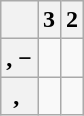<table class="wikitable">
<tr ---- valign="center">
<th></th>
<th>3</th>
<th>2</th>
</tr>
<tr ---- valign="center"  align="center">
<th>, −</th>
<td></td>
<td></td>
</tr>
<tr ---- valign="center"  align="center">
<th>, </th>
<td></td>
<td></td>
</tr>
</table>
